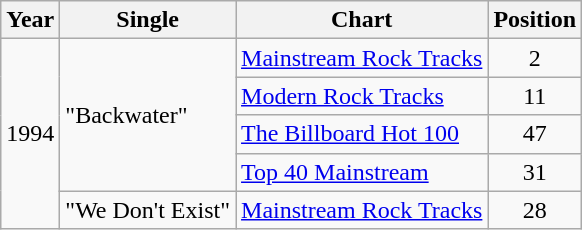<table class="wikitable sortable">
<tr>
<th>Year</th>
<th>Single</th>
<th>Chart</th>
<th>Position</th>
</tr>
<tr>
<td rowspan="5">1994</td>
<td rowspan="4">"Backwater"</td>
<td><a href='#'>Mainstream Rock Tracks</a></td>
<td align="center">2</td>
</tr>
<tr>
<td><a href='#'>Modern Rock Tracks</a></td>
<td align="center">11</td>
</tr>
<tr>
<td><a href='#'>The Billboard Hot 100</a></td>
<td align="center">47</td>
</tr>
<tr>
<td><a href='#'>Top 40 Mainstream</a></td>
<td align="center">31</td>
</tr>
<tr>
<td>"We Don't Exist"</td>
<td><a href='#'>Mainstream Rock Tracks</a></td>
<td align="center">28</td>
</tr>
</table>
